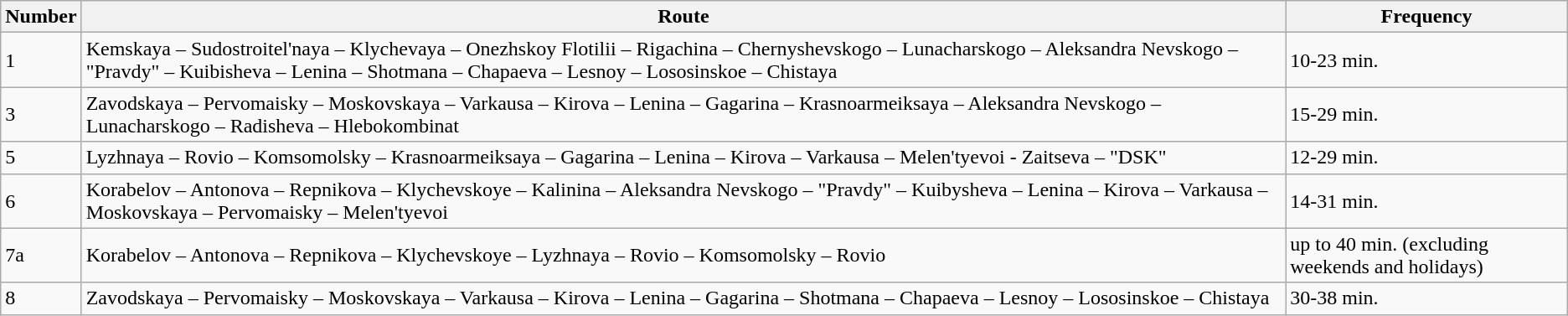<table class="wikitable">
<tr>
<th>Number</th>
<th>Route</th>
<th>Frequency</th>
</tr>
<tr>
<td>1</td>
<td>Kemskaya – Sudostroitel'naya – Klychevaya – Onezhskoy Flotilii – Rigachina – Chernyshevskogo – Lunacharskogo – Aleksandra Nevskogo – "Pravdy" – Kuibisheva – Lenina – Shotmana – Chapaeva – Lesnoy – Lososinskoe – Chistaya</td>
<td>10-23 min.</td>
</tr>
<tr>
<td>3</td>
<td>Zavodskaya – Pervomaisky – Moskovskaya – Varkausa – Kirova – Lenina – Gagarina – Krasnoarmeiksaya – Aleksandra Nevskogo – Lunacharskogo – Radisheva – Hlebokombinat</td>
<td>15-29 min.</td>
</tr>
<tr>
<td>5</td>
<td>Lyzhnaya – Rovio – Komsomolsky – Krasnoarmeiksaya – Gagarina – Lenina – Kirova – Varkausa – Melen'tyevoi - Zaitseva – "DSK"</td>
<td>12-29 min.</td>
</tr>
<tr>
<td>6</td>
<td>Korabelov – Antonova – Repnikova – Klychevskoye – Kalinina – Aleksandra Nevskogo – "Pravdy" – Kuibysheva – Lenina – Kirova – Varkausa – Moskovskaya – Pervomaisky – Melen'tyevoi</td>
<td>14-31 min.</td>
</tr>
<tr>
<td>7a</td>
<td>Korabelov – Antonova – Repnikova – Klychevskoye – Lyzhnaya – Rovio – Komsomolsky – Rovio</td>
<td>up to 40 min. (excluding weekends and holidays)</td>
</tr>
<tr>
<td>8</td>
<td>Zavodskaya – Pervomaisky – Moskovskaya – Varkausa – Kirova – Lenina – Gagarina – Shotmana – Chapaeva – Lesnoy – Lososinskoe – Chistaya</td>
<td>30-38 min.</td>
</tr>
</table>
